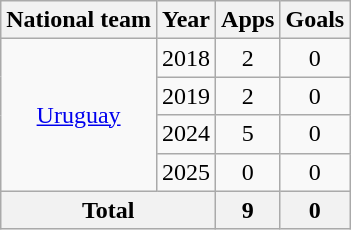<table class="wikitable" style="text-align: center;">
<tr>
<th>National team</th>
<th>Year</th>
<th>Apps</th>
<th>Goals</th>
</tr>
<tr>
<td rowspan="4"><a href='#'>Uruguay</a></td>
<td>2018</td>
<td>2</td>
<td>0</td>
</tr>
<tr>
<td>2019</td>
<td>2</td>
<td>0</td>
</tr>
<tr>
<td>2024</td>
<td>5</td>
<td>0</td>
</tr>
<tr>
<td>2025</td>
<td>0</td>
<td>0</td>
</tr>
<tr>
<th colspan="2">Total</th>
<th>9</th>
<th>0</th>
</tr>
</table>
